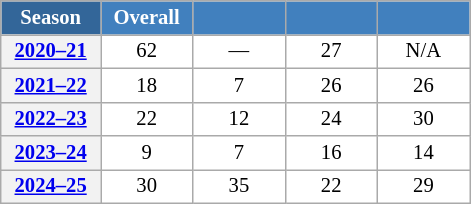<table class="wikitable" style="font-size:86%; text-align:center; border:grey solid 1px; border-collapse:collapse; background:#ffffff;">
<tr>
<th style="background-color:#369; color:white; width:60px;"> Season </th>
<th style="background-color:#4180be; color:white; width:55px;">Overall</th>
<th style="background-color:#4180be; color:white; width:55px;"></th>
<th style="background-color:#4180be; color:white; width:55px;"></th>
<th style="background-color:#4180be; color:white; width:55px;"></th>
</tr>
<tr>
<th scope=row align=center><a href='#'>2020–21</a></th>
<td align=center>62</td>
<td align=center>—</td>
<td align=center>27</td>
<td align=center>N/A</td>
</tr>
<tr>
<th scope=row align=center><a href='#'>2021–22</a></th>
<td align=center>18</td>
<td align=center>7</td>
<td align=center>26</td>
<td align=center>26</td>
</tr>
<tr>
<th scope=row align=center><a href='#'>2022–23</a></th>
<td align=center>22</td>
<td align=center>12</td>
<td align=center>24</td>
<td align=center>30</td>
</tr>
<tr>
<th scope=row align=center><a href='#'>2023–24</a></th>
<td align=center>9</td>
<td align=center>7</td>
<td align=center>16</td>
<td align=center>14</td>
</tr>
<tr>
<th scope=row align=center><a href='#'>2024–25</a></th>
<td align=center>30</td>
<td align=center>35</td>
<td align=center>22</td>
<td align=center>29</td>
</tr>
</table>
